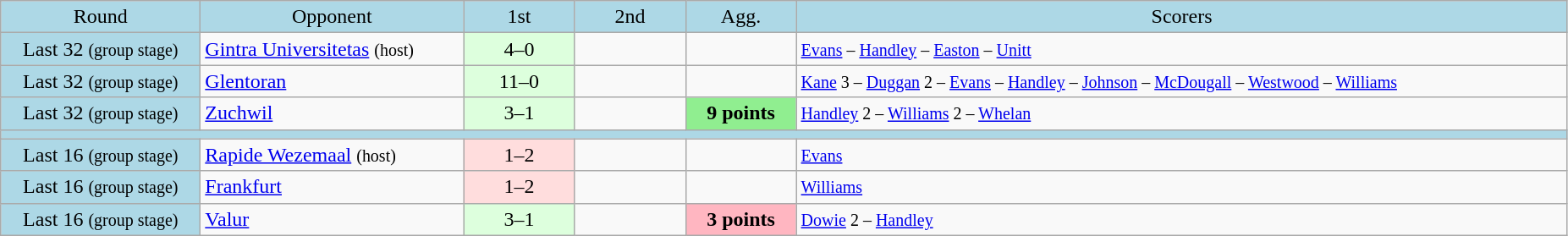<table class="wikitable" style="text-align:center">
<tr bgcolor=lightblue>
<td width=150px>Round</td>
<td width=200px>Opponent</td>
<td width=80px>1st</td>
<td width=80px>2nd</td>
<td width=80px>Agg.</td>
<td width=600px>Scorers</td>
</tr>
<tr>
<td bgcolor=lightblue>Last 32 <small>(group stage)</small></td>
<td align=left> <a href='#'>Gintra Universitetas</a> <small>(host)</small></td>
<td bgcolor="#ddffdd">4–0</td>
<td></td>
<td></td>
<td align=left><small><a href='#'>Evans</a> – <a href='#'>Handley</a> – <a href='#'>Easton</a> – <a href='#'>Unitt</a></small></td>
</tr>
<tr>
<td bgcolor=lightblue>Last 32 <small>(group stage)</small></td>
<td align=left> <a href='#'>Glentoran</a></td>
<td bgcolor="#ddffdd">11–0</td>
<td></td>
<td></td>
<td align=left><small><a href='#'>Kane</a> 3 – <a href='#'>Duggan</a> 2 – <a href='#'>Evans</a> – <a href='#'>Handley</a> – <a href='#'>Johnson</a> – <a href='#'>McDougall</a> – <a href='#'>Westwood</a> – <a href='#'>Williams</a></small></td>
</tr>
<tr>
<td bgcolor=lightblue>Last 32 <small>(group stage)</small></td>
<td align=left> <a href='#'>Zuchwil</a></td>
<td bgcolor="#ddffdd">3–1</td>
<td></td>
<td bgcolor=lightgreen><strong>9 points</strong></td>
<td align=left><small><a href='#'>Handley</a> 2 – <a href='#'>Williams</a> 2 – <a href='#'>Whelan</a></small></td>
</tr>
<tr bgcolor=lightblue>
<td colspan=6></td>
</tr>
<tr>
<td bgcolor=lightblue>Last 16 <small>(group stage)</small></td>
<td align=left> <a href='#'>Rapide Wezemaal</a> <small>(host)</small></td>
<td bgcolor="#ffdddd">1–2</td>
<td></td>
<td></td>
<td align=left><small><a href='#'>Evans</a></small></td>
</tr>
<tr>
<td bgcolor=lightblue>Last 16 <small>(group stage)</small></td>
<td align=left> <a href='#'>Frankfurt</a></td>
<td bgcolor="#ffdddd">1–2</td>
<td></td>
<td></td>
<td align=left><small><a href='#'>Williams</a></small></td>
</tr>
<tr>
<td bgcolor=lightblue>Last 16 <small>(group stage)</small></td>
<td align=left> <a href='#'>Valur</a></td>
<td bgcolor="#ddffdd">3–1</td>
<td></td>
<td bgcolor=lightpink><strong>3 points</strong></td>
<td align=left><small><a href='#'>Dowie</a> 2 – <a href='#'>Handley</a></small></td>
</tr>
</table>
